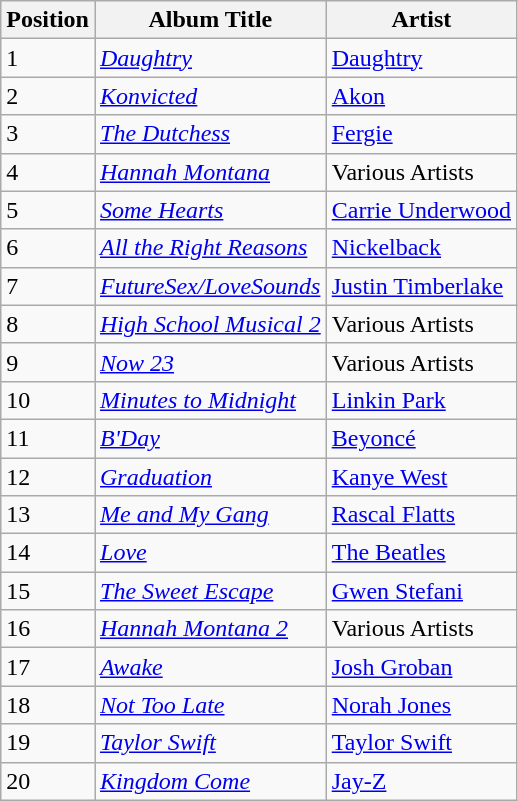<table class="wikitable">
<tr>
<th>Position</th>
<th>Album Title</th>
<th>Artist</th>
</tr>
<tr>
<td>1</td>
<td><em><a href='#'>Daughtry</a></em></td>
<td><a href='#'>Daughtry</a></td>
</tr>
<tr>
<td>2</td>
<td><em><a href='#'>Konvicted</a></em></td>
<td><a href='#'>Akon</a></td>
</tr>
<tr>
<td>3</td>
<td><em><a href='#'>The Dutchess</a></em></td>
<td><a href='#'>Fergie</a></td>
</tr>
<tr>
<td>4</td>
<td><em><a href='#'>Hannah Montana</a></em></td>
<td>Various Artists</td>
</tr>
<tr>
<td>5</td>
<td><em><a href='#'>Some Hearts</a></em></td>
<td><a href='#'>Carrie Underwood</a></td>
</tr>
<tr>
<td>6</td>
<td><em><a href='#'>All the Right Reasons</a></em></td>
<td><a href='#'>Nickelback</a></td>
</tr>
<tr>
<td>7</td>
<td><em><a href='#'>FutureSex/LoveSounds</a></em></td>
<td><a href='#'>Justin Timberlake</a></td>
</tr>
<tr>
<td>8</td>
<td><em><a href='#'>High School Musical 2</a></em></td>
<td>Various Artists</td>
</tr>
<tr>
<td>9</td>
<td><em><a href='#'>Now 23</a></em></td>
<td>Various Artists</td>
</tr>
<tr>
<td>10</td>
<td><em> <a href='#'>Minutes to Midnight</a></em></td>
<td><a href='#'>Linkin Park</a></td>
</tr>
<tr>
<td>11</td>
<td><em> <a href='#'>B'Day</a></em></td>
<td><a href='#'>Beyoncé</a></td>
</tr>
<tr>
<td>12</td>
<td><em> <a href='#'>Graduation</a></em></td>
<td><a href='#'>Kanye West</a></td>
</tr>
<tr>
<td>13</td>
<td><em> <a href='#'>Me and My Gang</a></em></td>
<td><a href='#'>Rascal Flatts</a></td>
</tr>
<tr>
<td>14</td>
<td><em><a href='#'>Love</a></em></td>
<td><a href='#'>The Beatles</a></td>
</tr>
<tr>
<td>15</td>
<td><em> <a href='#'>The Sweet Escape</a></em></td>
<td><a href='#'>Gwen Stefani</a></td>
</tr>
<tr>
<td>16</td>
<td><em> <a href='#'>Hannah Montana 2</a></em></td>
<td>Various Artists</td>
</tr>
<tr>
<td>17</td>
<td><em> <a href='#'>Awake</a></em></td>
<td><a href='#'>Josh Groban</a></td>
</tr>
<tr>
<td>18</td>
<td><em> <a href='#'>Not Too Late</a></em></td>
<td><a href='#'>Norah Jones</a></td>
</tr>
<tr>
<td>19</td>
<td><em> <a href='#'>Taylor Swift</a></em></td>
<td><a href='#'>Taylor Swift</a></td>
</tr>
<tr>
<td>20</td>
<td><em> <a href='#'>Kingdom Come</a></em></td>
<td><a href='#'>Jay-Z</a></td>
</tr>
</table>
